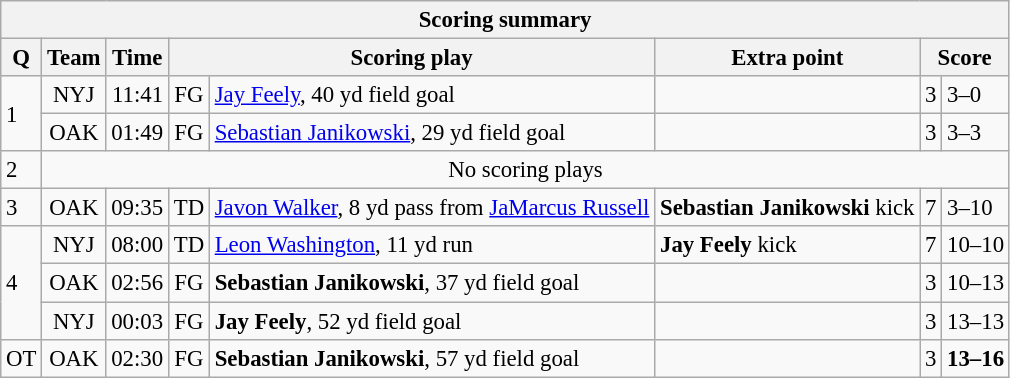<table class="wikitable" style="font-size: 95%;">
<tr>
<th colspan=8>Scoring summary</th>
</tr>
<tr>
<th>Q</th>
<th>Team</th>
<th>Time</th>
<th colspan=2>Scoring play</th>
<th>Extra point</th>
<th colspan=2>Score</th>
</tr>
<tr>
<td rowspan="2">1</td>
<td align=center>NYJ</td>
<td align=right>11:41</td>
<td align=center>FG</td>
<td><a href='#'>Jay Feely</a>, 40 yd field goal</td>
<td></td>
<td>3</td>
<td>3–0</td>
</tr>
<tr>
<td align=center>OAK</td>
<td align=right>01:49</td>
<td align=center>FG</td>
<td><a href='#'>Sebastian Janikowski</a>, 29 yd field goal</td>
<td></td>
<td>3</td>
<td>3–3</td>
</tr>
<tr>
<td>2</td>
<td align=center colspan="7">No scoring plays</td>
</tr>
<tr>
<td>3</td>
<td align=center>OAK</td>
<td align=right>09:35</td>
<td align=center>TD</td>
<td><a href='#'>Javon Walker</a>, 8 yd pass from <a href='#'>JaMarcus Russell</a></td>
<td><strong>Sebastian Janikowski</strong> kick</td>
<td>7</td>
<td>3–10</td>
</tr>
<tr>
<td rowspan="3">4</td>
<td align=center>NYJ</td>
<td align=right>08:00</td>
<td align=center>TD</td>
<td><a href='#'>Leon Washington</a>, 11 yd run</td>
<td><strong>Jay Feely</strong> kick</td>
<td>7</td>
<td>10–10</td>
</tr>
<tr>
<td align=center>OAK</td>
<td align=right>02:56</td>
<td align=center>FG</td>
<td><strong>Sebastian Janikowski</strong>, 37 yd field goal</td>
<td></td>
<td>3</td>
<td>10–13</td>
</tr>
<tr>
<td align=center>NYJ</td>
<td align=right>00:03</td>
<td align=center>FG</td>
<td><strong>Jay Feely</strong>, 52 yd field goal</td>
<td></td>
<td>3</td>
<td>13–13</td>
</tr>
<tr>
<td>OT</td>
<td align=center>OAK</td>
<td align=right>02:30</td>
<td align=center>FG</td>
<td><strong>Sebastian Janikowski</strong>, 57 yd field goal</td>
<td></td>
<td>3</td>
<td><strong>13–16</strong></td>
</tr>
</table>
